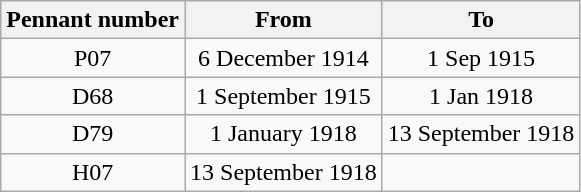<table class="wikitable" style="text-align:center">
<tr>
<th>Pennant number</th>
<th>From</th>
<th>To</th>
</tr>
<tr>
<td>P07</td>
<td>6 December 1914</td>
<td>1 Sep 1915</td>
</tr>
<tr>
<td>D68</td>
<td>1 September 1915</td>
<td>1 Jan 1918</td>
</tr>
<tr>
<td>D79</td>
<td>1 January 1918</td>
<td>13 September 1918</td>
</tr>
<tr>
<td>H07</td>
<td>13 September 1918</td>
<td></td>
</tr>
</table>
